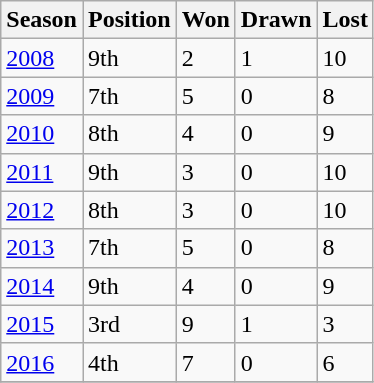<table class="wikitable collapsible">
<tr>
<th>Season</th>
<th>Position</th>
<th>Won</th>
<th>Drawn</th>
<th>Lost</th>
</tr>
<tr>
<td><a href='#'>2008</a></td>
<td>9th</td>
<td>2</td>
<td>1</td>
<td>10</td>
</tr>
<tr>
<td><a href='#'>2009</a></td>
<td>7th</td>
<td>5</td>
<td>0</td>
<td>8</td>
</tr>
<tr>
<td><a href='#'>2010</a></td>
<td>8th</td>
<td>4</td>
<td>0</td>
<td>9</td>
</tr>
<tr>
<td><a href='#'>2011</a></td>
<td>9th</td>
<td>3</td>
<td>0</td>
<td>10</td>
</tr>
<tr>
<td><a href='#'>2012</a></td>
<td>8th</td>
<td>3</td>
<td>0</td>
<td>10</td>
</tr>
<tr>
<td><a href='#'>2013</a></td>
<td>7th</td>
<td>5</td>
<td>0</td>
<td>8</td>
</tr>
<tr>
<td><a href='#'>2014</a></td>
<td>9th</td>
<td>4</td>
<td>0</td>
<td>9</td>
</tr>
<tr>
<td><a href='#'>2015</a></td>
<td>3rd</td>
<td>9</td>
<td>1</td>
<td>3</td>
</tr>
<tr>
<td><a href='#'>2016</a></td>
<td>4th</td>
<td>7</td>
<td>0</td>
<td>6</td>
</tr>
<tr>
</tr>
</table>
